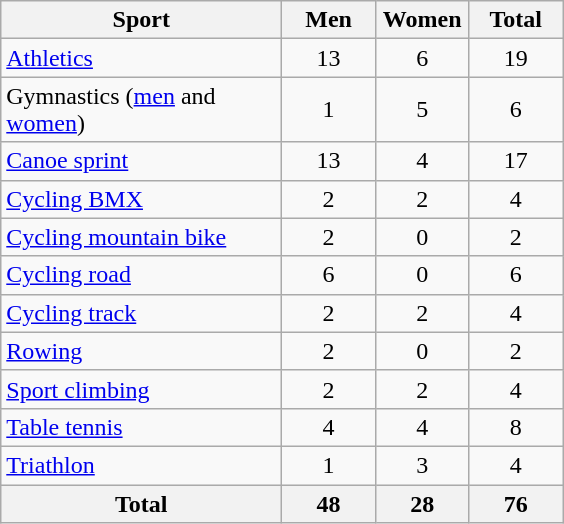<table class="wikitable sortable" style="text-align:center;">
<tr>
<th width=180>Sport</th>
<th width=55>Men</th>
<th width=55>Women</th>
<th width=55>Total</th>
</tr>
<tr>
<td align=left><a href='#'>Athletics</a></td>
<td>13</td>
<td>6</td>
<td>19</td>
</tr>
<tr>
<td align=left>Gymnastics (<a href='#'>men</a> and <a href='#'>women</a>)</td>
<td>1</td>
<td>5</td>
<td>6</td>
</tr>
<tr>
<td align=left><a href='#'>Canoe sprint</a></td>
<td>13</td>
<td>4</td>
<td>17</td>
</tr>
<tr>
<td align=left><a href='#'>Cycling BMX</a></td>
<td>2</td>
<td>2</td>
<td>4</td>
</tr>
<tr>
<td align=left><a href='#'>Cycling mountain bike</a></td>
<td>2</td>
<td>0</td>
<td>2</td>
</tr>
<tr>
<td align=left><a href='#'>Cycling road</a></td>
<td>6</td>
<td>0</td>
<td>6</td>
</tr>
<tr>
<td align=left><a href='#'>Cycling track</a></td>
<td>2</td>
<td>2</td>
<td>4</td>
</tr>
<tr>
<td align=left><a href='#'>Rowing</a></td>
<td>2</td>
<td>0</td>
<td>2</td>
</tr>
<tr>
<td align=left><a href='#'>Sport climbing</a></td>
<td>2</td>
<td>2</td>
<td>4</td>
</tr>
<tr>
<td align=left><a href='#'>Table tennis</a></td>
<td>4</td>
<td>4</td>
<td>8</td>
</tr>
<tr>
<td align=left><a href='#'>Triathlon</a></td>
<td>1</td>
<td>3</td>
<td>4</td>
</tr>
<tr>
<th align=left>Total</th>
<th>48</th>
<th>28</th>
<th>76</th>
</tr>
</table>
